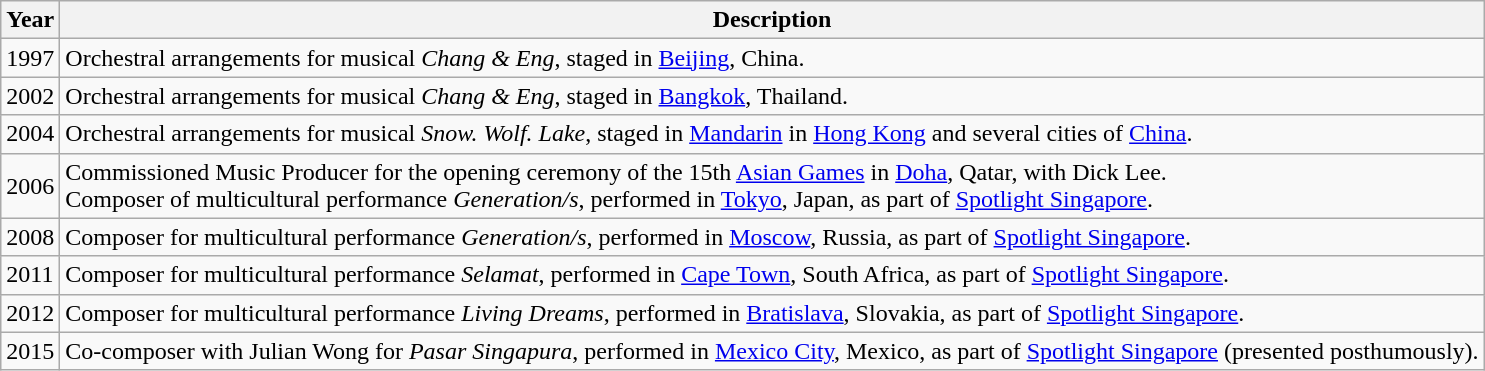<table class="wikitable">
<tr>
<th>Year</th>
<th>Description</th>
</tr>
<tr>
<td>1997</td>
<td>Orchestral arrangements for musical <em>Chang & Eng</em>, staged in <a href='#'>Beijing</a>, China.</td>
</tr>
<tr>
<td>2002</td>
<td>Orchestral arrangements for musical <em>Chang & Eng</em>, staged in <a href='#'>Bangkok</a>, Thailand.</td>
</tr>
<tr>
<td>2004</td>
<td>Orchestral arrangements for musical <em>Snow. Wolf. Lake</em>, staged in <a href='#'>Mandarin</a> in <a href='#'>Hong Kong</a> and several cities of <a href='#'>China</a>.</td>
</tr>
<tr>
<td>2006</td>
<td>Commissioned Music Producer for the opening ceremony of the 15th <a href='#'>Asian Games</a> in <a href='#'>Doha</a>, Qatar, with Dick Lee.<br>Composer of multicultural performance <em>Generation/s</em>, performed in <a href='#'>Tokyo</a>, Japan, as part of <a href='#'>Spotlight Singapore</a>.</td>
</tr>
<tr>
<td>2008</td>
<td>Composer for multicultural performance <em>Generation/s</em>, performed in <a href='#'>Moscow</a>, Russia, as part of <a href='#'>Spotlight Singapore</a>.</td>
</tr>
<tr>
<td>2011</td>
<td>Composer for multicultural performance <em>Selamat</em>, performed in <a href='#'>Cape Town</a>, South Africa, as part of <a href='#'>Spotlight Singapore</a>.</td>
</tr>
<tr>
<td>2012</td>
<td>Composer for multicultural performance <em>Living Dreams</em>, performed in <a href='#'>Bratislava</a>, Slovakia, as part of <a href='#'>Spotlight Singapore</a>.</td>
</tr>
<tr>
<td>2015</td>
<td>Co-composer with Julian Wong for <em>Pasar Singapura</em>, performed in <a href='#'>Mexico City</a>, Mexico, as part of <a href='#'>Spotlight Singapore</a> (presented posthumously).</td>
</tr>
</table>
